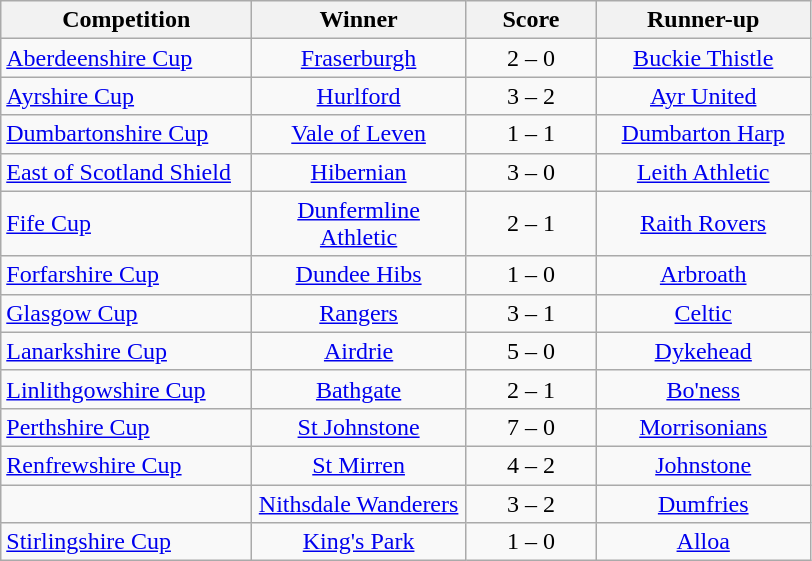<table class="wikitable" style="text-align: center;">
<tr>
<th width=160>Competition</th>
<th width=135>Winner</th>
<th width=80>Score</th>
<th width=135>Runner-up</th>
</tr>
<tr>
<td align=left><a href='#'>Aberdeenshire Cup</a></td>
<td><a href='#'>Fraserburgh</a></td>
<td>2 – 0</td>
<td><a href='#'>Buckie Thistle</a></td>
</tr>
<tr>
<td align=left><a href='#'>Ayrshire Cup</a></td>
<td><a href='#'>Hurlford</a></td>
<td>3 – 2</td>
<td><a href='#'>Ayr United</a></td>
</tr>
<tr>
<td align=left><a href='#'>Dumbartonshire Cup</a></td>
<td><a href='#'>Vale of Leven</a></td>
<td>1 – 1</td>
<td><a href='#'>Dumbarton Harp</a></td>
</tr>
<tr>
<td align=left><a href='#'>East of Scotland Shield</a></td>
<td><a href='#'>Hibernian</a></td>
<td>3 – 0</td>
<td><a href='#'>Leith Athletic</a></td>
</tr>
<tr>
<td align=left><a href='#'>Fife Cup</a></td>
<td><a href='#'>Dunfermline Athletic</a></td>
<td>2 – 1</td>
<td><a href='#'>Raith Rovers</a></td>
</tr>
<tr>
<td align=left><a href='#'>Forfarshire Cup</a></td>
<td><a href='#'>Dundee Hibs</a></td>
<td>1 – 0</td>
<td><a href='#'>Arbroath</a></td>
</tr>
<tr>
<td align=left><a href='#'>Glasgow Cup</a></td>
<td><a href='#'>Rangers</a></td>
<td>3 – 1</td>
<td><a href='#'>Celtic</a></td>
</tr>
<tr>
<td align=left><a href='#'>Lanarkshire Cup</a></td>
<td><a href='#'>Airdrie</a></td>
<td>5 – 0</td>
<td><a href='#'>Dykehead</a></td>
</tr>
<tr>
<td align=left><a href='#'>Linlithgowshire Cup</a></td>
<td><a href='#'>Bathgate</a></td>
<td>2 – 1</td>
<td><a href='#'>Bo'ness</a></td>
</tr>
<tr>
<td align=left><a href='#'>Perthshire Cup</a></td>
<td><a href='#'>St Johnstone</a></td>
<td>7 – 0</td>
<td><a href='#'>Morrisonians</a></td>
</tr>
<tr>
<td align=left><a href='#'>Renfrewshire Cup</a></td>
<td><a href='#'>St Mirren</a></td>
<td>4 – 2</td>
<td><a href='#'>Johnstone</a></td>
</tr>
<tr>
<td align=left></td>
<td><a href='#'>Nithsdale Wanderers</a></td>
<td>3 – 2</td>
<td><a href='#'>Dumfries</a></td>
</tr>
<tr>
<td align=left><a href='#'>Stirlingshire Cup</a></td>
<td><a href='#'>King's Park</a></td>
<td>1 – 0</td>
<td><a href='#'>Alloa</a></td>
</tr>
</table>
